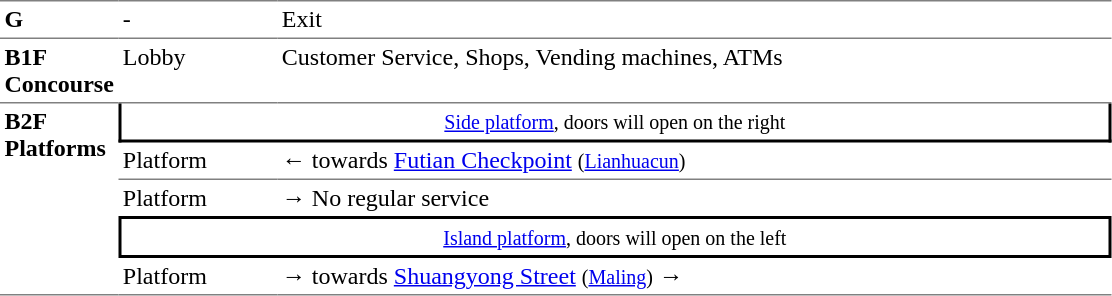<table table border=0 cellspacing=0 cellpadding=3>
<tr>
<td style="border-top:solid 1px gray;" width=50 valign=top><strong>G</strong></td>
<td style="border-top:solid 1px gray;" width=100 valign=top>-</td>
<td style="border-top:solid 1px gray;" width=550 valign=top>Exit</td>
</tr>
<tr>
<td style="border-bottom:solid 1px gray; border-top:solid 1px gray;" valign=top width=50><strong>B1F<br>Concourse</strong></td>
<td style="border-bottom:solid 1px gray; border-top:solid 1px gray;" valign=top width=100>Lobby</td>
<td style="border-bottom:solid 1px gray; border-top:solid 1px gray;" valign=top width=550>Customer Service, Shops, Vending machines, ATMs</td>
</tr>
<tr>
<td style="border-bottom:solid 1px gray;" rowspan="5" valign=top><strong>B2F<br>Platforms</strong></td>
<td style="border-right:solid 2px black;border-left:solid 2px black;border-bottom:solid 2px black;text-align:center;" colspan="2"><small><a href='#'>Side platform</a>, doors will open on the right</small></td>
</tr>
<tr>
<td style="border-bottom:solid 1px gray;">Platform</td>
<td style="border-bottom:solid 1px gray;">←  towards <a href='#'>Futian Checkpoint</a> <small>(<a href='#'>Lianhuacun</a>)</small></td>
</tr>
<tr>
<td>Platform</td>
<td><span>→</span> No regular service</td>
</tr>
<tr>
<td style="border-right:solid 2px black;border-left:solid 2px black;border-top:solid 2px black;border-bottom:solid 2px black;text-align:center;" colspan=2><small><a href='#'>Island platform</a>, doors will open on the left</small></td>
</tr>
<tr>
<td style="border-bottom:solid 1px gray;">Platform</td>
<td style="border-bottom:solid 1px gray;"><span>→</span>  towards <a href='#'>Shuangyong Street</a>  <small>(<a href='#'>Maling</a>)</small> →</td>
</tr>
</table>
